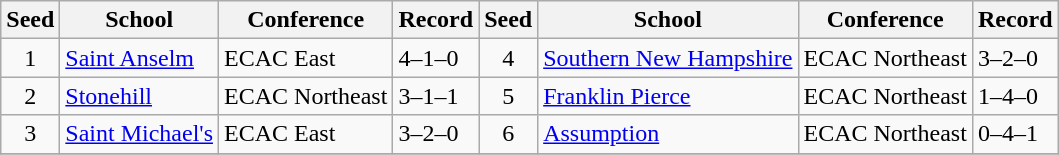<table class="wikitable">
<tr>
<th>Seed</th>
<th>School</th>
<th>Conference</th>
<th>Record</th>
<th>Seed</th>
<th>School</th>
<th>Conference</th>
<th>Record</th>
</tr>
<tr>
<td align=center>1</td>
<td><a href='#'>Saint Anselm</a></td>
<td>ECAC East</td>
<td>4–1–0</td>
<td align=center>4</td>
<td><a href='#'>Southern New Hampshire</a></td>
<td>ECAC Northeast</td>
<td>3–2–0</td>
</tr>
<tr>
<td align=center>2</td>
<td><a href='#'>Stonehill</a></td>
<td>ECAC Northeast</td>
<td>3–1–1</td>
<td align=center>5</td>
<td><a href='#'>Franklin Pierce</a></td>
<td>ECAC Northeast</td>
<td>1–4–0</td>
</tr>
<tr>
<td align=center>3</td>
<td><a href='#'>Saint Michael's</a></td>
<td>ECAC East</td>
<td>3–2–0</td>
<td align=center>6</td>
<td><a href='#'>Assumption</a></td>
<td>ECAC Northeast</td>
<td>0–4–1</td>
</tr>
<tr>
</tr>
</table>
